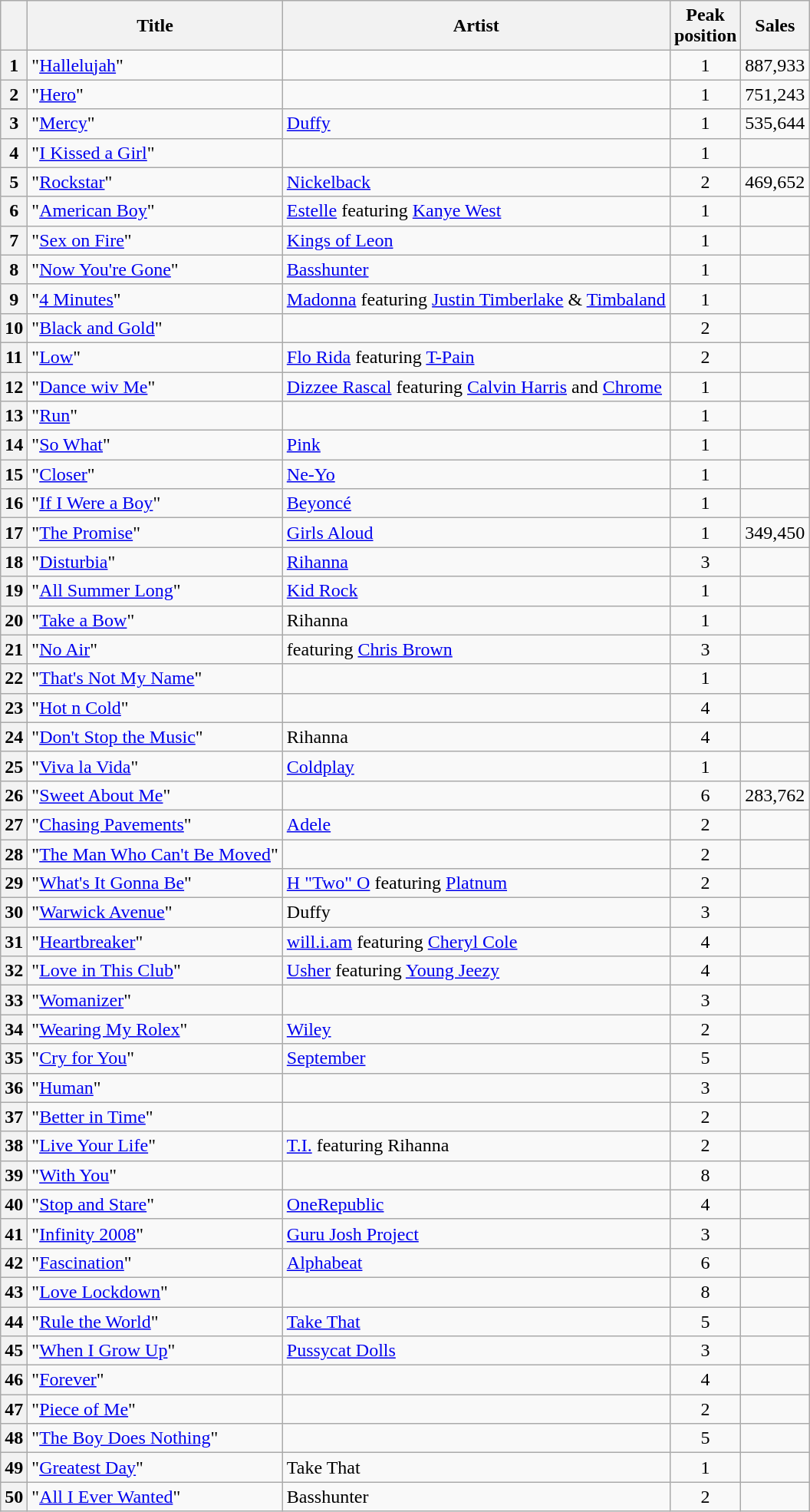<table class="wikitable sortable plainrowheaders">
<tr>
<th scope=col></th>
<th scope=col>Title</th>
<th scope=col>Artist</th>
<th scope=col>Peak<br>position</th>
<th scope=col>Sales</th>
</tr>
<tr>
<th scope=row style="text-align:center;">1</th>
<td>"<a href='#'>Hallelujah</a>"</td>
<td></td>
<td align="center">1</td>
<td align="right">887,933</td>
</tr>
<tr>
<th scope=row style="text-align:center;">2</th>
<td>"<a href='#'>Hero</a>"</td>
<td></td>
<td align="center">1</td>
<td align="right">751,243</td>
</tr>
<tr>
<th scope=row style="text-align:center;">3</th>
<td>"<a href='#'>Mercy</a>"</td>
<td><a href='#'>Duffy</a></td>
<td align="center">1</td>
<td align="right">535,644</td>
</tr>
<tr>
<th scope=row style="text-align:center;">4</th>
<td>"<a href='#'>I Kissed a Girl</a>"</td>
<td></td>
<td align="center">1</td>
<td align="right"></td>
</tr>
<tr>
<th scope=row style="text-align:center;">5</th>
<td>"<a href='#'>Rockstar</a>"</td>
<td><a href='#'>Nickelback</a></td>
<td align="center">2</td>
<td align="right">469,652</td>
</tr>
<tr>
<th scope=row style="text-align:center;">6</th>
<td>"<a href='#'>American Boy</a>"</td>
<td><a href='#'>Estelle</a> featuring <a href='#'>Kanye West</a></td>
<td align="center">1</td>
<td align="right"></td>
</tr>
<tr>
<th scope=row style="text-align:center;">7</th>
<td>"<a href='#'>Sex on Fire</a>"</td>
<td><a href='#'>Kings of Leon</a></td>
<td align="center">1</td>
<td align="right"></td>
</tr>
<tr>
<th scope=row style="text-align:center;">8</th>
<td>"<a href='#'>Now You're Gone</a>"</td>
<td><a href='#'>Basshunter</a></td>
<td align="center">1</td>
<td align="right"></td>
</tr>
<tr>
<th scope=row style="text-align:center;">9</th>
<td>"<a href='#'>4 Minutes</a>"</td>
<td><a href='#'>Madonna</a> featuring <a href='#'>Justin Timberlake</a> & <a href='#'>Timbaland</a></td>
<td align="center">1</td>
<td align="right"></td>
</tr>
<tr>
<th scope=row style="text-align:center;">10</th>
<td>"<a href='#'>Black and Gold</a>"</td>
<td></td>
<td align="center">2</td>
<td align="right"></td>
</tr>
<tr>
<th scope=row style="text-align:center;">11</th>
<td>"<a href='#'>Low</a>"</td>
<td><a href='#'>Flo Rida</a> featuring <a href='#'>T-Pain</a></td>
<td align="center">2</td>
<td></td>
</tr>
<tr>
<th scope=row style="text-align:center;">12</th>
<td>"<a href='#'>Dance wiv Me</a>"</td>
<td><a href='#'>Dizzee Rascal</a> featuring <a href='#'>Calvin Harris</a> and <a href='#'>Chrome</a></td>
<td align="center">1</td>
<td></td>
</tr>
<tr>
<th scope=row style="text-align:center;">13</th>
<td>"<a href='#'>Run</a>"</td>
<td></td>
<td align="center">1</td>
<td></td>
</tr>
<tr>
<th scope=row style="text-align:center;">14</th>
<td>"<a href='#'>So What</a>"</td>
<td><a href='#'>Pink</a></td>
<td align="center">1</td>
<td></td>
</tr>
<tr>
<th scope=row style="text-align:center;">15</th>
<td>"<a href='#'>Closer</a>"</td>
<td><a href='#'>Ne-Yo</a></td>
<td align="center">1</td>
<td></td>
</tr>
<tr>
<th scope=row style="text-align:center;">16</th>
<td>"<a href='#'>If I Were a Boy</a>"</td>
<td><a href='#'>Beyoncé</a></td>
<td align="center">1</td>
<td></td>
</tr>
<tr>
<th scope=row style="text-align:center;">17</th>
<td>"<a href='#'>The Promise</a>"</td>
<td><a href='#'>Girls Aloud</a></td>
<td align="center">1</td>
<td align="right">349,450</td>
</tr>
<tr>
<th scope=row style="text-align:center;">18</th>
<td>"<a href='#'>Disturbia</a>"</td>
<td><a href='#'>Rihanna</a></td>
<td align="center">3</td>
<td></td>
</tr>
<tr>
<th scope=row style="text-align:center;">19</th>
<td>"<a href='#'>All Summer Long</a>"</td>
<td><a href='#'>Kid Rock</a></td>
<td align="center">1</td>
<td></td>
</tr>
<tr>
<th scope=row style="text-align:center;">20</th>
<td>"<a href='#'>Take a Bow</a>"</td>
<td>Rihanna</td>
<td align="center">1</td>
<td></td>
</tr>
<tr>
<th scope=row style="text-align:center;">21</th>
<td>"<a href='#'>No Air</a>"</td>
<td> featuring <a href='#'>Chris Brown</a></td>
<td align="center">3</td>
<td></td>
</tr>
<tr>
<th scope=row style="text-align:center;">22</th>
<td>"<a href='#'>That's Not My Name</a>"</td>
<td></td>
<td align="center">1</td>
<td></td>
</tr>
<tr>
<th scope=row style="text-align:center;">23</th>
<td>"<a href='#'>Hot n Cold</a>"</td>
<td></td>
<td align="center">4</td>
<td></td>
</tr>
<tr>
<th scope=row style="text-align:center;">24</th>
<td>"<a href='#'>Don't Stop the Music</a>"</td>
<td>Rihanna</td>
<td align="center">4</td>
<td></td>
</tr>
<tr>
<th scope=row style="text-align:center;">25</th>
<td>"<a href='#'>Viva la Vida</a>"</td>
<td><a href='#'>Coldplay</a></td>
<td align="center">1</td>
<td></td>
</tr>
<tr>
<th scope=row style="text-align:center;">26</th>
<td>"<a href='#'>Sweet About Me</a>"</td>
<td></td>
<td align="center">6</td>
<td align="right">283,762</td>
</tr>
<tr>
<th scope=row style="text-align:center;">27</th>
<td>"<a href='#'>Chasing Pavements</a>"</td>
<td><a href='#'>Adele</a></td>
<td align="center">2</td>
<td></td>
</tr>
<tr>
<th scope=row style="text-align:center;">28</th>
<td>"<a href='#'>The Man Who Can't Be Moved</a>"</td>
<td></td>
<td align="center">2</td>
<td></td>
</tr>
<tr>
<th scope=row style="text-align:center;">29</th>
<td>"<a href='#'>What's It Gonna Be</a>"</td>
<td><a href='#'>H "Two" O</a> featuring <a href='#'>Platnum</a></td>
<td align="center">2</td>
<td></td>
</tr>
<tr>
<th scope=row style="text-align:center;">30</th>
<td>"<a href='#'>Warwick Avenue</a>"</td>
<td>Duffy</td>
<td align="center">3</td>
<td></td>
</tr>
<tr>
<th scope=row style="text-align:center;">31</th>
<td>"<a href='#'>Heartbreaker</a>"</td>
<td><a href='#'>will.i.am</a> featuring <a href='#'>Cheryl Cole</a></td>
<td align="center">4</td>
<td></td>
</tr>
<tr>
<th scope=row style="text-align:center;">32</th>
<td>"<a href='#'>Love in This Club</a>"</td>
<td><a href='#'>Usher</a> featuring <a href='#'>Young Jeezy</a></td>
<td align="center">4</td>
<td></td>
</tr>
<tr>
<th scope=row style="text-align:center;">33</th>
<td>"<a href='#'>Womanizer</a>"</td>
<td></td>
<td align="center">3</td>
<td></td>
</tr>
<tr>
<th scope=row style="text-align:center;">34</th>
<td>"<a href='#'>Wearing My Rolex</a>"</td>
<td><a href='#'>Wiley</a></td>
<td align="center">2</td>
<td></td>
</tr>
<tr>
<th scope=row style="text-align:center;">35</th>
<td>"<a href='#'>Cry for You</a>"</td>
<td><a href='#'>September</a></td>
<td align="center">5</td>
<td></td>
</tr>
<tr>
<th scope=row style="text-align:center;">36</th>
<td>"<a href='#'>Human</a>"</td>
<td></td>
<td align="center">3</td>
<td></td>
</tr>
<tr>
<th scope=row style="text-align:center;">37</th>
<td>"<a href='#'>Better in Time</a>"</td>
<td></td>
<td align="center">2</td>
<td></td>
</tr>
<tr>
<th scope=row style="text-align:center;">38</th>
<td>"<a href='#'>Live Your Life</a>"</td>
<td><a href='#'>T.I.</a> featuring Rihanna</td>
<td align="center">2</td>
<td></td>
</tr>
<tr>
<th scope=row style="text-align:center;">39</th>
<td>"<a href='#'>With You</a>"</td>
<td></td>
<td align="center">8</td>
<td></td>
</tr>
<tr>
<th scope=row style="text-align:center;">40</th>
<td>"<a href='#'>Stop and Stare</a>"</td>
<td><a href='#'>OneRepublic</a></td>
<td align="center">4</td>
<td></td>
</tr>
<tr>
<th scope=row style="text-align:center;">41</th>
<td>"<a href='#'>Infinity 2008</a>"</td>
<td><a href='#'>Guru Josh Project</a></td>
<td align="center">3</td>
<td></td>
</tr>
<tr>
<th scope=row style="text-align:center;">42</th>
<td>"<a href='#'>Fascination</a>"</td>
<td><a href='#'>Alphabeat</a></td>
<td align="center">6</td>
<td></td>
</tr>
<tr>
<th scope=row style="text-align:center;">43</th>
<td>"<a href='#'>Love Lockdown</a>"</td>
<td></td>
<td align="center">8</td>
<td></td>
</tr>
<tr>
<th scope=row style="text-align:center;">44</th>
<td>"<a href='#'>Rule the World</a>"</td>
<td><a href='#'>Take That</a></td>
<td align="center">5</td>
<td></td>
</tr>
<tr>
<th scope=row style="text-align:center;">45</th>
<td>"<a href='#'>When I Grow Up</a>"</td>
<td><a href='#'>Pussycat Dolls</a></td>
<td align="center">3</td>
<td></td>
</tr>
<tr>
<th scope=row style="text-align:center;">46</th>
<td>"<a href='#'>Forever</a>"</td>
<td></td>
<td align="center">4</td>
<td></td>
</tr>
<tr>
<th scope=row style="text-align:center;">47</th>
<td>"<a href='#'>Piece of Me</a>"</td>
<td></td>
<td align="center">2</td>
<td></td>
</tr>
<tr>
<th scope=row style="text-align:center;">48</th>
<td>"<a href='#'>The Boy Does Nothing</a>"</td>
<td></td>
<td align="center">5</td>
<td></td>
</tr>
<tr>
<th scope=row style="text-align:center;">49</th>
<td>"<a href='#'>Greatest Day</a>"</td>
<td>Take That</td>
<td align="center">1</td>
<td></td>
</tr>
<tr>
<th scope=row style="text-align:center;">50</th>
<td>"<a href='#'>All I Ever Wanted</a>"</td>
<td>Basshunter</td>
<td align="center">2</td>
<td></td>
</tr>
</table>
